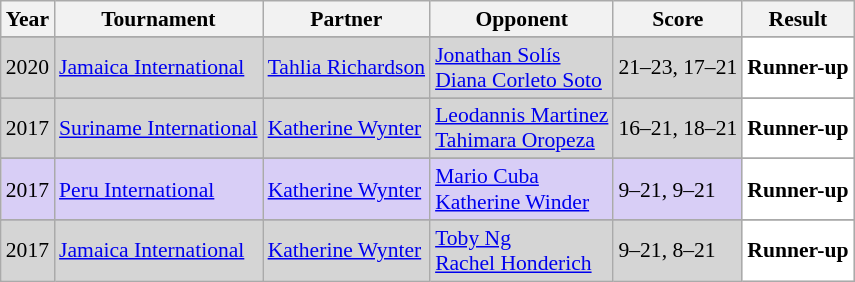<table class="sortable wikitable" style="font-size: 90%;">
<tr>
<th>Year</th>
<th>Tournament</th>
<th>Partner</th>
<th>Opponent</th>
<th>Score</th>
<th>Result</th>
</tr>
<tr>
</tr>
<tr style="background:#D5D5D5">
<td align="center">2020</td>
<td align="left"><a href='#'>Jamaica International</a></td>
<td align="left"> <a href='#'>Tahlia Richardson</a></td>
<td align="left"> <a href='#'>Jonathan Solís</a><br> <a href='#'>Diana Corleto Soto</a></td>
<td align="left">21–23, 17–21</td>
<td style="text-align:left; background:white"> <strong>Runner-up</strong></td>
</tr>
<tr>
</tr>
<tr style="background:#D5D5D5">
<td align="center">2017</td>
<td align="left"><a href='#'>Suriname International</a></td>
<td align="left"> <a href='#'>Katherine Wynter</a></td>
<td align="left"> <a href='#'>Leodannis Martinez</a><br> <a href='#'>Tahimara Oropeza</a></td>
<td align="left">16–21, 18–21</td>
<td style="text-align:left; background:white"> <strong>Runner-up</strong></td>
</tr>
<tr>
</tr>
<tr style="background:#D8CEF6">
<td align="center">2017</td>
<td align="left"><a href='#'>Peru International</a></td>
<td align="left"> <a href='#'>Katherine Wynter</a></td>
<td align="left"> <a href='#'>Mario Cuba</a><br> <a href='#'>Katherine Winder</a></td>
<td align="left">9–21, 9–21</td>
<td style="text-align:left; background:white"> <strong>Runner-up</strong></td>
</tr>
<tr>
</tr>
<tr style="background:#D5D5D5">
<td align="center">2017</td>
<td align="left"><a href='#'>Jamaica International</a></td>
<td align="left"> <a href='#'>Katherine Wynter</a></td>
<td align="left"> <a href='#'>Toby Ng</a><br> <a href='#'>Rachel Honderich</a></td>
<td align="left">9–21, 8–21</td>
<td style="text-align:left; background:white"> <strong>Runner-up</strong></td>
</tr>
</table>
